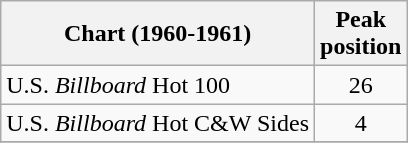<table class="wikitable sortable">
<tr>
<th>Chart (1960-1961)</th>
<th>Peak<br>position</th>
</tr>
<tr>
<td>U.S. <em>Billboard</em> Hot 100</td>
<td align="center">26</td>
</tr>
<tr>
<td>U.S. <em>Billboard</em> Hot C&W Sides</td>
<td align="center">4</td>
</tr>
<tr>
</tr>
</table>
